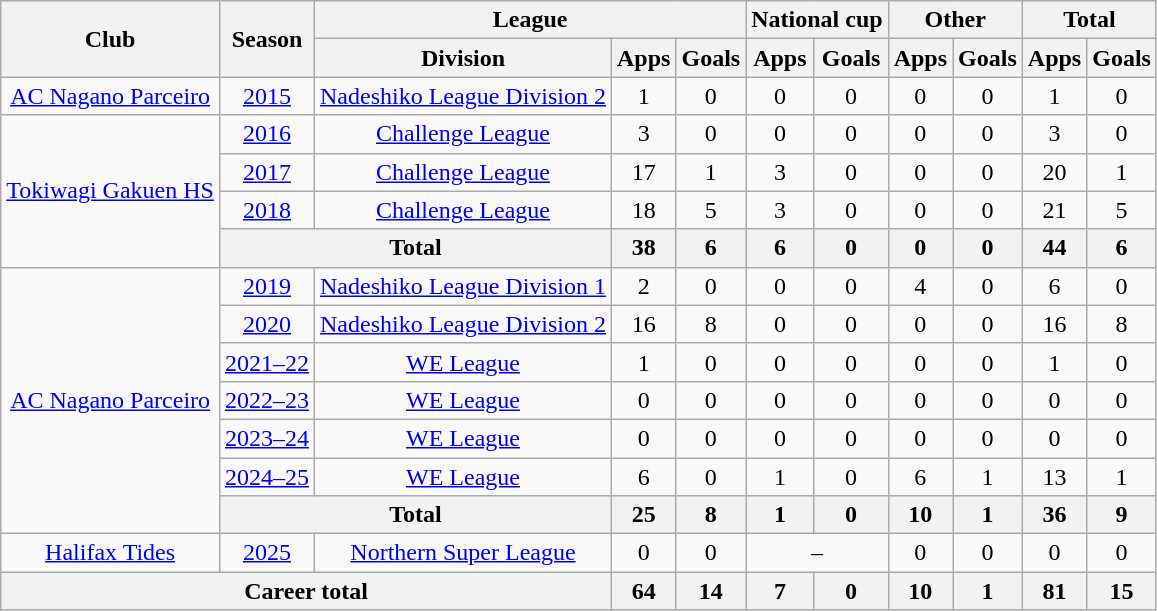<table class="wikitable" style="text-align:center">
<tr>
<th rowspan="2">Club</th>
<th rowspan="2">Season</th>
<th colspan="3">League</th>
<th colspan="2">National cup</th>
<th colspan="2">Other</th>
<th colspan="2">Total</th>
</tr>
<tr>
<th>Division</th>
<th>Apps</th>
<th>Goals</th>
<th>Apps</th>
<th>Goals</th>
<th>Apps</th>
<th>Goals</th>
<th>Apps</th>
<th>Goals</th>
</tr>
<tr>
<td><a href='#'>AC Nagano Parceiro</a></td>
<td><a href='#'>2015</a></td>
<td><a href='#'>Nadeshiko League Division 2</a></td>
<td>1</td>
<td>0</td>
<td>0</td>
<td>0</td>
<td>0</td>
<td>0</td>
<td>1</td>
<td>0</td>
</tr>
<tr>
<td rowspan="4"><a href='#'>Tokiwagi Gakuen HS</a></td>
<td><a href='#'>2016</a></td>
<td><a href='#'>Challenge League</a></td>
<td>3</td>
<td>0</td>
<td>0</td>
<td>0</td>
<td>0</td>
<td>0</td>
<td>3</td>
<td>0</td>
</tr>
<tr>
<td><a href='#'>2017</a></td>
<td><a href='#'>Challenge League</a></td>
<td>17</td>
<td>1</td>
<td>3</td>
<td>0</td>
<td>0</td>
<td>0</td>
<td>20</td>
<td>1</td>
</tr>
<tr>
<td><a href='#'>2018</a></td>
<td><a href='#'>Challenge League</a></td>
<td>18</td>
<td>5</td>
<td>3</td>
<td>0</td>
<td>0</td>
<td>0</td>
<td>21</td>
<td>5</td>
</tr>
<tr>
<th colspan="2">Total</th>
<th>38</th>
<th>6</th>
<th>6</th>
<th>0</th>
<th>0</th>
<th>0</th>
<th>44</th>
<th>6</th>
</tr>
<tr>
<td rowspan="7"><a href='#'>AC Nagano Parceiro</a></td>
<td><a href='#'>2019</a></td>
<td><a href='#'>Nadeshiko League Division 1</a></td>
<td>2</td>
<td>0</td>
<td>0</td>
<td>0</td>
<td>4</td>
<td>0</td>
<td>6</td>
<td>0</td>
</tr>
<tr>
<td><a href='#'>2020</a></td>
<td><a href='#'>Nadeshiko League Division 2</a></td>
<td>16</td>
<td>8</td>
<td>0</td>
<td>0</td>
<td>0</td>
<td>0</td>
<td>16</td>
<td>8</td>
</tr>
<tr>
<td><a href='#'>2021–22</a></td>
<td><a href='#'>WE League</a></td>
<td>1</td>
<td>0</td>
<td>0</td>
<td>0</td>
<td>0</td>
<td>0</td>
<td>1</td>
<td>0</td>
</tr>
<tr>
<td><a href='#'>2022–23</a></td>
<td><a href='#'>WE League</a></td>
<td>0</td>
<td>0</td>
<td>0</td>
<td>0</td>
<td>0</td>
<td>0</td>
<td>0</td>
<td>0</td>
</tr>
<tr>
<td><a href='#'>2023–24</a></td>
<td><a href='#'>WE League</a></td>
<td>0</td>
<td>0</td>
<td>0</td>
<td>0</td>
<td>0</td>
<td>0</td>
<td>0</td>
<td>0</td>
</tr>
<tr>
<td><a href='#'>2024–25</a></td>
<td><a href='#'>WE League</a></td>
<td>6</td>
<td>0</td>
<td>1</td>
<td>0</td>
<td>6</td>
<td>1</td>
<td>13</td>
<td>1</td>
</tr>
<tr>
<th colspan=2>Total</th>
<th>25</th>
<th>8</th>
<th>1</th>
<th>0</th>
<th>10</th>
<th>1</th>
<th>36</th>
<th>9</th>
</tr>
<tr>
<td><a href='#'>Halifax Tides</a></td>
<td><a href='#'>2025</a></td>
<td><a href='#'>Northern Super League</a></td>
<td>0</td>
<td>0</td>
<td colspan="2">–</td>
<td>0</td>
<td>0</td>
<td>0</td>
<td>0</td>
</tr>
<tr>
<th colspan="3">Career total</th>
<th>64</th>
<th>14</th>
<th>7</th>
<th>0</th>
<th>10</th>
<th>1</th>
<th>81</th>
<th>15</th>
</tr>
</table>
